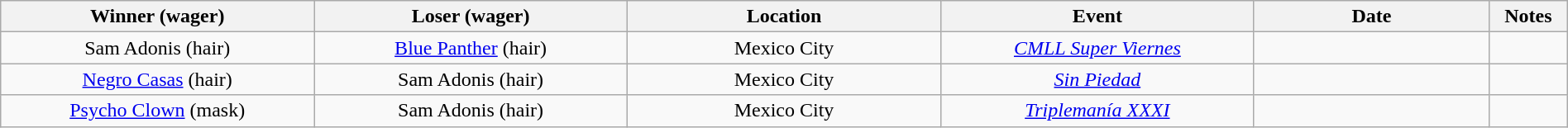<table class="wikitable sortable"  style="width:100%; text-align:center;">
<tr>
<th style="width:20%;" scope="col">Winner (wager)</th>
<th style="width:20%;" scope="col">Loser (wager)</th>
<th style="width:20%;" scope="col">Location</th>
<th style="width:20%;" scope="col">Event</th>
<th style="width:15%;" scope="col">Date</th>
<th class="unsortable"  style="width:5%;" scope="col">Notes</th>
</tr>
<tr>
<td>Sam Adonis (hair)</td>
<td><a href='#'>Blue Panther</a> (hair)</td>
<td>Mexico City</td>
<td><em><a href='#'>CMLL Super Viernes</a></em></td>
<td></td>
<td></td>
</tr>
<tr>
<td><a href='#'>Negro Casas</a> (hair)</td>
<td>Sam Adonis (hair)</td>
<td>Mexico City</td>
<td><em><a href='#'>Sin Piedad</a></em></td>
<td></td>
<td></td>
</tr>
<tr>
<td><a href='#'>Psycho Clown</a> (mask)</td>
<td>Sam Adonis (hair)</td>
<td>Mexico City</td>
<td><em><a href='#'>Triplemanía XXXI</a></em></td>
<td></td>
<td></td>
</tr>
</table>
